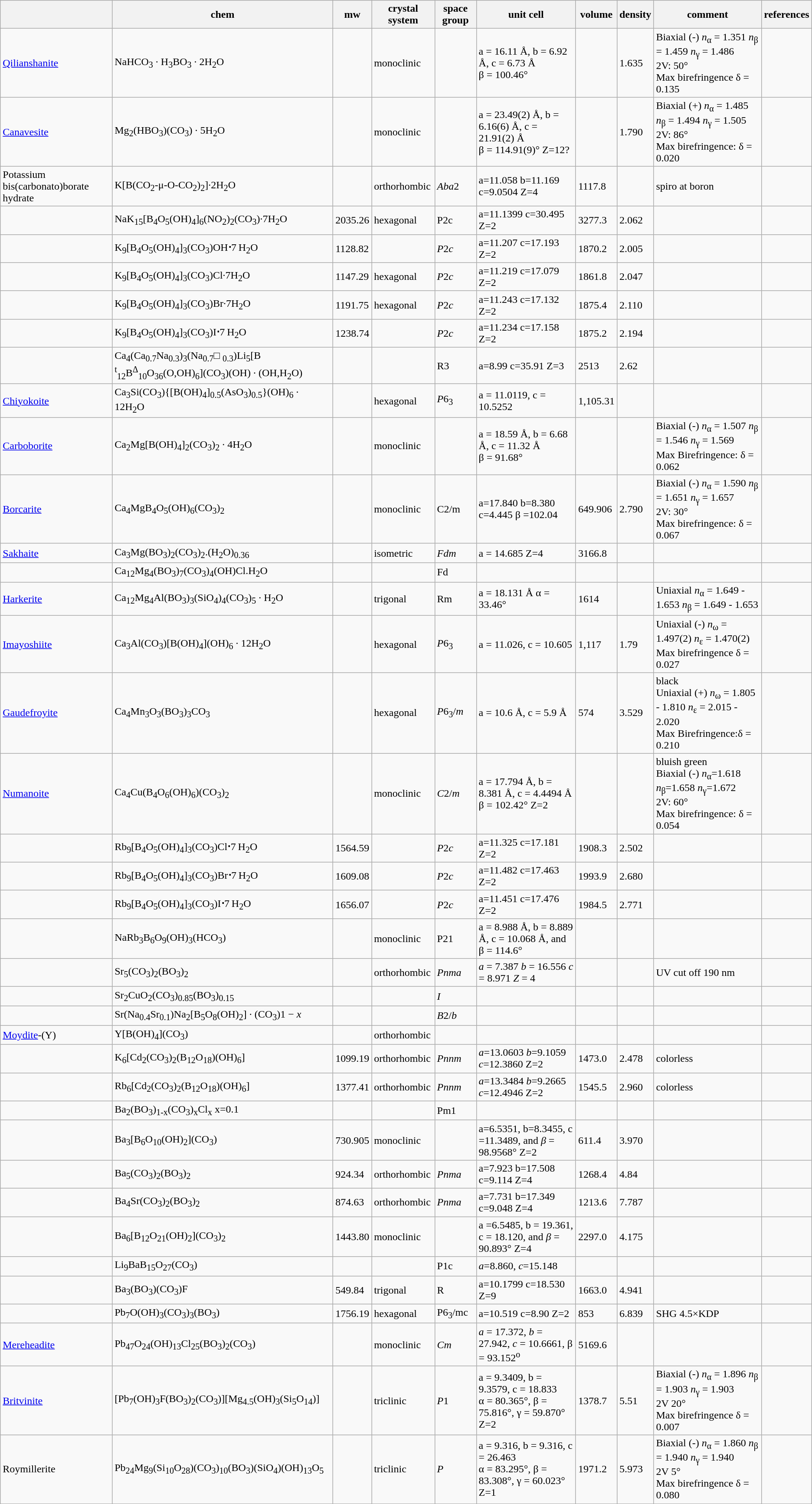<table class="wikitable">
<tr>
<th></th>
<th>chem</th>
<th>mw</th>
<th>crystal system</th>
<th>space group</th>
<th>unit cell</th>
<th>volume</th>
<th>density</th>
<th>comment</th>
<th>references</th>
</tr>
<tr>
<td><a href='#'>Qilianshanite</a></td>
<td>NaHCO<sub>3</sub> · H<sub>3</sub>BO<sub>3</sub> · 2H<sub>2</sub>O</td>
<td></td>
<td>monoclinic</td>
<td></td>
<td>a = 16.11 Å, b = 6.92 Å, c = 6.73 Å<br>β = 100.46°</td>
<td></td>
<td>1.635</td>
<td>Biaxial (-) <em>n</em><sub>α</sub> = 1.351 <em>n</em><sub>β</sub> = 1.459 <em>n</em><sub>γ</sub> = 1.486<br>2V: 50°<br>Max birefringence δ = 0.135</td>
<td></td>
</tr>
<tr>
<td><a href='#'>Canavesite</a></td>
<td>Mg<sub>2</sub>(HBO<sub>3</sub>)(CO<sub>3</sub>) · 5H<sub>2</sub>O</td>
<td></td>
<td>monoclinic</td>
<td></td>
<td>a = 23.49(2) Å, b = 6.16(6) Å, c = 21.91(2) Å<br>β = 114.91(9)° Z=12?</td>
<td></td>
<td>1.790</td>
<td>Biaxial (+) <em>n</em><sub>α</sub> = 1.485 <em>n</em><sub>β</sub> = 1.494 <em>n</em><sub>γ</sub> = 1.505<br>2V: 86°<br>Max birefringence: δ = 0.020</td>
<td></td>
</tr>
<tr>
<td>Potassium bis(carbonato)borate hydrate</td>
<td>K[B(CO<sub>2</sub>-μ-O-CO<sub>2</sub>)<sub>2</sub>]·2H<sub>2</sub>O</td>
<td></td>
<td>orthorhombic</td>
<td><em>Aba</em>2</td>
<td>a=11.058 b=11.169 c=9.0504 Z=4</td>
<td>1117.8</td>
<td></td>
<td>spiro at boron</td>
<td></td>
</tr>
<tr>
<td></td>
<td>NaK<sub>15</sub>[B<sub>4</sub>O<sub>5</sub>(OH)<sub>4</sub>]<sub>6</sub>(NO<sub>2</sub>)<sub>2</sub>(CO<sub>3</sub>)·7H<sub>2</sub>O</td>
<td>2035.26</td>
<td>hexagonal</td>
<td>P2c</td>
<td>a=11.1399 c=30.495 Z=2</td>
<td>3277.3</td>
<td>2.062</td>
<td></td>
<td></td>
</tr>
<tr>
<td></td>
<td>K<sub>9</sub>[B<sub>4</sub>O<sub>5</sub>(OH)<sub>4</sub>]<sub>3</sub>(CO<sub>3</sub>)OH<strong>⋅</strong>7 H<sub>2</sub>O</td>
<td>1128.82</td>
<td></td>
<td><em>P</em>2<em>c</em></td>
<td>a=11.207 c=17.193 Z=2</td>
<td>1870.2</td>
<td>2.005</td>
<td></td>
<td></td>
</tr>
<tr>
<td></td>
<td>K<sub>9</sub>[B<sub>4</sub>O<sub>5</sub>(OH)<sub>4</sub>]<sub>3</sub>(CO<sub>3</sub>)Cl·7H<sub>2</sub>O</td>
<td>1147.29</td>
<td>hexagonal</td>
<td><em>P</em>2<em>c</em></td>
<td>a=11.219 c=17.079 Z=2</td>
<td>1861.8</td>
<td>2.047</td>
<td></td>
<td></td>
</tr>
<tr>
<td></td>
<td>K<sub>9</sub>[B<sub>4</sub>O<sub>5</sub>(OH)<sub>4</sub>]<sub>3</sub>(CO<sub>3</sub>)Br·7H<sub>2</sub>O</td>
<td>1191.75</td>
<td>hexagonal</td>
<td><em>P</em>2<em>c</em></td>
<td>a=11.243 c=17.132 Z=2</td>
<td>1875.4</td>
<td>2.110</td>
<td></td>
<td></td>
</tr>
<tr>
<td></td>
<td>K<sub>9</sub>[B<sub>4</sub>O<sub>5</sub>(OH)<sub>4</sub>]<sub>3</sub>(CO<sub>3</sub>)I<strong>⋅</strong>7 H<sub>2</sub>O</td>
<td>1238.74</td>
<td></td>
<td><em>P</em>2<em>c</em></td>
<td>a=11.234 c=17.158 Z=2</td>
<td>1875.2</td>
<td>2.194</td>
<td></td>
<td></td>
</tr>
<tr>
<td></td>
<td>Ca<sub>4</sub>(Ca<sub>0.7</sub>Na<sub>0.3</sub>)<sub>3</sub>(Na<sub>0.7</sub>□ <sub>0.3</sub>)Li<sub>5</sub>[B <sup>t</sup><sub>12</sub>B<sup>Δ</sup><sub>10</sub>O<sub>36</sub>(O,OH)<sub>6</sub>](CO<sub>3</sub>)(OH) · (OH,H<sub>2</sub>O)</td>
<td></td>
<td></td>
<td>R3</td>
<td>a=8.99 c=35.91 Z=3</td>
<td>2513</td>
<td>2.62</td>
<td></td>
<td></td>
</tr>
<tr>
<td><a href='#'>Chiyokoite</a></td>
<td>Ca<sub>3</sub>Si(CO<sub>3</sub>){[B(OH)<sub>4</sub>]<sub>0.5</sub>(AsO<sub>3</sub>)<sub>0.5</sub>}(OH)<sub>6</sub> · 12H<sub>2</sub>O</td>
<td></td>
<td>hexagonal</td>
<td><em>P</em>6<sub>3</sub></td>
<td>a = 11.0119, c = 10.5252</td>
<td>1,105.31</td>
<td></td>
<td></td>
<td></td>
</tr>
<tr>
<td><a href='#'>Carboborite</a></td>
<td>Ca<sub>2</sub>Mg[B(OH)<sub>4</sub>]<sub>2</sub>(CO<sub>3</sub>)<sub>2</sub> · 4H<sub>2</sub>O</td>
<td></td>
<td>monoclinic</td>
<td></td>
<td>a = 18.59 Å, b = 6.68 Å, c = 11.32 Å<br>β = 91.68°</td>
<td></td>
<td></td>
<td>Biaxial (-) <em>n</em><sub>α</sub> = 1.507 <em>n</em><sub>β</sub> = 1.546 <em>n</em><sub>γ</sub> = 1.569<br>Max Birefringence: δ = 0.062</td>
<td></td>
</tr>
<tr>
<td><a href='#'>Borcarite</a></td>
<td>Ca<sub>4</sub>MgB<sub>4</sub>O<sub>5</sub>(OH)<sub>6</sub>(CO<sub>3</sub>)<sub>2</sub></td>
<td></td>
<td>monoclinic</td>
<td>C2/m</td>
<td>a=17.840 b=8.380 c=4.445 β =102.04</td>
<td>649.906</td>
<td>2.790</td>
<td>Biaxial (-) <em>n</em><sub>α</sub> = 1.590 <em>n</em><sub>β</sub> = 1.651 <em>n</em><sub>γ</sub> = 1.657<br>2V: 30°<br>Max birefringence: δ = 0.067</td>
<td></td>
</tr>
<tr>
<td><a href='#'>Sakhaite</a></td>
<td>Ca<sub>3</sub>Mg(BO<sub>3</sub>)<sub>2</sub>(CO<sub>3</sub>)<sub>2</sub>.(H<sub>2</sub>O)<sub>0.36</sub></td>
<td></td>
<td>isometric</td>
<td><em>Fd</em><em>m</em></td>
<td>a = 14.685 Z=4</td>
<td>3166.8</td>
<td></td>
<td></td>
<td></td>
</tr>
<tr>
<td></td>
<td>Ca<sub>12</sub>Mg<sub>4</sub>(BO<sub>3</sub>)<sub>7</sub>(CO<sub>3</sub>)<sub>4</sub>(OH)Cl.H<sub>2</sub>O</td>
<td></td>
<td></td>
<td>Fd</td>
<td></td>
<td></td>
<td></td>
<td></td>
<td></td>
</tr>
<tr>
<td><a href='#'>Harkerite</a></td>
<td>Ca<sub>12</sub>Mg<sub>4</sub>Al(BO<sub>3</sub>)<sub>3</sub>(SiO<sub>4</sub>)<sub>4</sub>(CO<sub>3</sub>)<sub>5</sub> · H<sub>2</sub>O</td>
<td></td>
<td>trigonal</td>
<td>Rm</td>
<td>a = 18.131 Å α = 33.46°</td>
<td>1614</td>
<td></td>
<td>Uniaxial <em>n</em><sub>α</sub> = 1.649 - 1.653 <em>n</em><sub>β</sub> = 1.649 - 1.653</td>
<td></td>
</tr>
<tr>
<td><a href='#'>Imayoshiite</a></td>
<td>Ca<sub>3</sub>Al(CO<sub>3</sub>)[B(OH)<sub>4</sub>](OH)<sub>6</sub> · 12H<sub>2</sub>O</td>
<td></td>
<td>hexagonal</td>
<td><em>P</em>6<sub>3</sub></td>
<td>a = 11.026, c = 10.605</td>
<td>1,117</td>
<td>1.79</td>
<td>Uniaxial (-) <em>n</em><sub>ω</sub> = 1.497(2) <em>n</em><sub>ε</sub> = 1.470(2)<br>Max birefringence δ = 0.027</td>
<td></td>
</tr>
<tr>
<td><a href='#'>Gaudefroyite</a></td>
<td>Ca<sub>4</sub>Mn<sub>3</sub>O<sub>3</sub>(BO<sub>3</sub>)<sub>3</sub>CO<sub>3</sub></td>
<td></td>
<td>hexagonal</td>
<td><em>P</em>6<sub>3</sub>/<em>m</em></td>
<td>a = 10.6 Å, c = 5.9 Å</td>
<td>574</td>
<td>3.529</td>
<td>black<br>Uniaxial (+) <em>n</em><sub>ω</sub> = 1.805 - 1.810 <em>n</em><sub>ε</sub> = 2.015 - 2.020<br>Max Birefringence:δ = 0.210</td>
<td></td>
</tr>
<tr>
<td><a href='#'>Numanoite</a></td>
<td>Ca<sub>4</sub>Cu(B<sub>4</sub>O<sub>6</sub>(OH)<sub>6</sub>)(CO<sub>3</sub>)<sub>2</sub></td>
<td></td>
<td>monoclinic</td>
<td><em>C</em>2/<em>m</em></td>
<td>a = 17.794 Å, b = 8.381 Å, c = 4.4494 Å<br>β = 102.42° Z=2</td>
<td></td>
<td></td>
<td>bluish green<br>Biaxial (-) <em>n</em><sub>α</sub>=1.618 <em>n</em><sub>β</sub>=1.658 <em>n</em><sub>γ</sub>=1.672<br>2V: 60°<br>Max birefringence: δ = 0.054</td>
<td></td>
</tr>
<tr>
<td></td>
<td>Rb<sub>9</sub>[B<sub>4</sub>O<sub>5</sub>(OH)<sub>4</sub>]<sub>3</sub>(CO<sub>3</sub>)Cl<strong>⋅</strong>7 H<sub>2</sub>O</td>
<td>1564.59</td>
<td></td>
<td><em>P</em>2<em>c</em></td>
<td>a=11.325 c=17.181 Z=2</td>
<td>1908.3</td>
<td>2.502</td>
<td></td>
<td></td>
</tr>
<tr>
<td></td>
<td>Rb<sub>9</sub>[B<sub>4</sub>O<sub>5</sub>(OH)<sub>4</sub>]<sub>3</sub>(CO<sub>3</sub>)Br<strong>⋅</strong>7 H<sub>2</sub>O</td>
<td>1609.08</td>
<td></td>
<td><em>P</em>2<em>c</em></td>
<td>a=11.482 c=17.463 Z=2</td>
<td>1993.9</td>
<td>2.680</td>
<td></td>
<td></td>
</tr>
<tr>
<td></td>
<td>Rb<sub>9</sub>[B<sub>4</sub>O<sub>5</sub>(OH)<sub>4</sub>]<sub>3</sub>(CO<sub>3</sub>)I<strong>⋅</strong>7 H<sub>2</sub>O</td>
<td>1656.07</td>
<td></td>
<td><em>P</em>2<em>c</em></td>
<td>a=11.451 c=17.476 Z=2</td>
<td>1984.5</td>
<td>2.771</td>
<td></td>
<td></td>
</tr>
<tr>
<td></td>
<td>NaRb<sub>3</sub>B<sub>6</sub>O<sub>9</sub>(OH)<sub>3</sub>(HCO<sub>3</sub>)</td>
<td></td>
<td>monoclinic</td>
<td>P21</td>
<td>a = 8.988 Å, b = 8.889 Å, c = 10.068 Å, and β = 114.6°</td>
<td></td>
<td></td>
<td></td>
<td></td>
</tr>
<tr>
<td></td>
<td>Sr<sub>5</sub>(CO<sub>3</sub>)<sub>2</sub>(BO<sub>3</sub>)<sub>2</sub></td>
<td></td>
<td>orthorhombic</td>
<td><em>Pnma</em></td>
<td><em>a</em> = 7.387 <em>b</em> = 16.556 <em>c</em> = 8.971 <em>Z</em> = 4</td>
<td></td>
<td></td>
<td>UV cut off 190 nm</td>
<td></td>
</tr>
<tr>
<td></td>
<td>Sr<sub>2</sub>CuO<sub>2</sub>(CO<sub>3</sub>)<sub>0.85</sub>(BO<sub>3</sub>)<sub>0.15</sub></td>
<td></td>
<td></td>
<td><em>I</em></td>
<td></td>
<td></td>
<td></td>
<td></td>
<td></td>
</tr>
<tr>
<td></td>
<td>Sr(Na<sub>0.4</sub>Sr<sub>0.1</sub>)Na<sub>2</sub>[B<sub>5</sub>O<sub>8</sub>(OH)<sub>2</sub>] · (CO<sub>3</sub>)1 − <em>x</em></td>
<td></td>
<td></td>
<td><em>B</em>2/<em>b</em></td>
<td></td>
<td></td>
<td></td>
<td></td>
<td></td>
</tr>
<tr>
<td><a href='#'>Moydite</a>-(Y)</td>
<td>Y[B(OH)<sub>4</sub>](CO<sub>3</sub>)</td>
<td></td>
<td>orthorhombic</td>
<td></td>
<td></td>
<td></td>
<td></td>
<td></td>
<td></td>
</tr>
<tr>
<td></td>
<td>K<sub>6</sub>[Cd<sub>2</sub>(CO<sub>3</sub>)<sub>2</sub>(B<sub>12</sub>O<sub>18</sub>)(OH)<sub>6</sub>]</td>
<td>1099.19</td>
<td>orthorhombic</td>
<td><em>Pnnm</em></td>
<td><em>a</em>=13.0603 <em>b</em>=9.1059 <em>c</em>=12.3860 Z=2</td>
<td>1473.0</td>
<td>2.478</td>
<td>colorless</td>
<td></td>
</tr>
<tr>
<td></td>
<td>Rb<sub>6</sub>[Cd<sub>2</sub>(CO<sub>3</sub>)<sub>2</sub>(B<sub>12</sub>O<sub>18</sub>)(OH)<sub>6</sub>]</td>
<td>1377.41</td>
<td>orthorhombic</td>
<td><em>Pnnm</em></td>
<td><em>a</em>=13.3484 <em>b</em>=9.2665 <em>c</em>=12.4946 Z=2</td>
<td>1545.5</td>
<td>2.960</td>
<td>colorless</td>
<td></td>
</tr>
<tr>
<td></td>
<td>Ba<sub>2</sub>(BO<sub>3</sub>)<sub>1-x</sub>(CO<sub>3</sub>)<sub>x</sub>Cl<sub>x</sub> x=0.1</td>
<td></td>
<td></td>
<td>Pm1</td>
<td></td>
<td></td>
<td></td>
<td></td>
<td></td>
</tr>
<tr>
<td></td>
<td>Ba<sub>3</sub>[B<sub>6</sub>O<sub>10</sub>(OH)<sub>2</sub>](CO<sub>3</sub>)</td>
<td>730.905</td>
<td>monoclinic</td>
<td></td>
<td>a=6.5351, b=8.3455, c =11.3489, and <em>β</em> = 98.9568° Z=2</td>
<td>611.4</td>
<td>3.970</td>
<td></td>
<td></td>
</tr>
<tr>
<td></td>
<td>Ba<sub>5</sub>(CO<sub>3</sub>)<sub>2</sub>(BO<sub>3</sub>)<sub>2</sub></td>
<td>924.34</td>
<td>orthorhombic</td>
<td><em>Pnma</em></td>
<td>a=7.923 b=17.508 c=9.114 Z=4</td>
<td>1268.4</td>
<td>4.84</td>
<td></td>
<td></td>
</tr>
<tr>
<td></td>
<td>Ba<sub>4</sub>Sr(CO<sub>3</sub>)<sub>2</sub>(BO<sub>3</sub>)<sub>2</sub></td>
<td>874.63</td>
<td>orthorhombic</td>
<td><em>Pnma</em></td>
<td>a=7.731 b=17.349 c=9.048 Z=4</td>
<td>1213.6</td>
<td>7.787</td>
<td></td>
<td></td>
</tr>
<tr>
<td></td>
<td>Ba<sub>6</sub>[B<sub>12</sub>O<sub>21</sub>(OH)<sub>2</sub>](CO<sub>3</sub>)<sub>2</sub></td>
<td>1443.80</td>
<td>monoclinic</td>
<td></td>
<td>a =6.5485, b = 19.361, c = 18.120, and <em>β</em> = 90.893° Z=4</td>
<td>2297.0</td>
<td>4.175</td>
<td></td>
<td></td>
</tr>
<tr>
<td></td>
<td>Li<sub>9</sub>BaB<sub>15</sub>O<sub>27</sub>(CO<sub>3</sub>)</td>
<td></td>
<td></td>
<td>P1c</td>
<td><em>a</em>=8.860, <em>c</em>=15.148</td>
<td></td>
<td></td>
<td></td>
<td></td>
</tr>
<tr>
<td></td>
<td>Ba<sub>3</sub>(BO<sub>3</sub>)(CO<sub>3</sub>)F</td>
<td>549.84</td>
<td>trigonal</td>
<td>R</td>
<td>a=10.1799   c=18.530 Z=9</td>
<td>1663.0</td>
<td>4.941</td>
<td></td>
<td></td>
</tr>
<tr>
<td></td>
<td>Pb<sub>7</sub>O(OH)<sub>3</sub>(CO<sub>3</sub>)<sub>3</sub>(BO<sub>3</sub>)</td>
<td>1756.19</td>
<td>hexagonal</td>
<td>P6<sub>3</sub>/mc</td>
<td>a=10.519 c=8.90 Z=2</td>
<td>853</td>
<td>6.839</td>
<td>SHG 4.5×KDP</td>
<td></td>
</tr>
<tr>
<td><a href='#'>Mereheadite</a></td>
<td>Pb<sub>47</sub>O<sub>24</sub>(OH)<sub>13</sub>Cl<sub>25</sub>(BO<sub>3</sub>)<sub>2</sub>(CO<sub>3</sub>)</td>
<td></td>
<td>monoclinic</td>
<td><em>Cm</em></td>
<td><em>a</em> = 17.372, <em>b</em> = 27.942, <em>c</em> = 10.6661, β = 93.152<sup>o</sup></td>
<td>5169.6</td>
<td></td>
<td></td>
<td></td>
</tr>
<tr>
<td><a href='#'>Britvinite</a></td>
<td>[Pb<sub>7</sub>(OH)<sub>3</sub>F(BO<sub>3</sub>)<sub>2</sub>(CO<sub>3</sub>)][Mg<sub>4.5</sub>(OH)<sub>3</sub>(Si<sub>5</sub>O<sub>14</sub>)]</td>
<td></td>
<td>triclinic</td>
<td><em>P</em>1</td>
<td>a = 9.3409, b = 9.3579, c = 18.833<br>α = 80.365°, β = 75.816°, γ = 59.870° Z=2</td>
<td>1378.7</td>
<td>5.51</td>
<td>Biaxial (-) <em>n</em><sub>α</sub> = 1.896 <em>n</em><sub>β</sub> = 1.903 <em>n</em><sub>γ</sub> = 1.903<br>2V 20°<br>Max birefringence δ = 0.007</td>
<td></td>
</tr>
<tr>
<td>Roymillerite</td>
<td>Pb<sub>24</sub>Mg<sub>9</sub>(Si<sub>10</sub>O<sub>28</sub>)(CO<sub>3</sub>)<sub>10</sub>(BO<sub>3</sub>)(SiO<sub>4</sub>)(OH)<sub>13</sub>O<sub>5</sub></td>
<td></td>
<td>triclinic</td>
<td><em>P</em></td>
<td>a = 9.316, b = 9.316, c = 26.463<br>α = 83.295°, β = 83.308°, γ = 60.023° Z=1</td>
<td>1971.2</td>
<td>5.973</td>
<td>Biaxial (-) <em>n</em><sub>α</sub> = 1.860 <em>n</em><sub>β</sub> = 1.940 <em>n</em><sub>γ</sub> = 1.940<br>2V 5°<br>Max birefringence δ = 0.080</td>
<td></td>
</tr>
<tr>
</tr>
</table>
